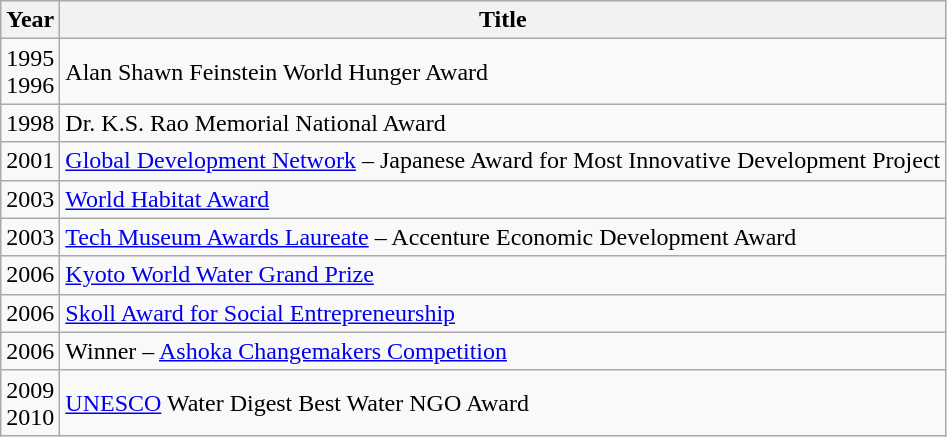<table class="wikitable">
<tr>
<th>Year</th>
<th>Title</th>
</tr>
<tr>
<td>1995<br>1996</td>
<td>Alan Shawn Feinstein World Hunger Award</td>
</tr>
<tr>
<td>1998</td>
<td>Dr. K.S. Rao Memorial National Award</td>
</tr>
<tr>
<td>2001</td>
<td><a href='#'>Global Development Network</a> – Japanese Award for Most Innovative Development Project</td>
</tr>
<tr>
<td>2003</td>
<td><a href='#'>World Habitat Award</a></td>
</tr>
<tr>
<td>2003</td>
<td><a href='#'>Tech Museum Awards Laureate</a> – Accenture Economic Development Award</td>
</tr>
<tr>
<td>2006</td>
<td><a href='#'>Kyoto World Water Grand Prize</a></td>
</tr>
<tr>
<td>2006</td>
<td><a href='#'>Skoll Award for Social Entrepreneurship</a></td>
</tr>
<tr>
<td>2006</td>
<td>Winner – <a href='#'>Ashoka Changemakers Competition</a></td>
</tr>
<tr>
<td>2009<br>2010</td>
<td><a href='#'>UNESCO</a> Water Digest Best Water NGO Award</td>
</tr>
</table>
